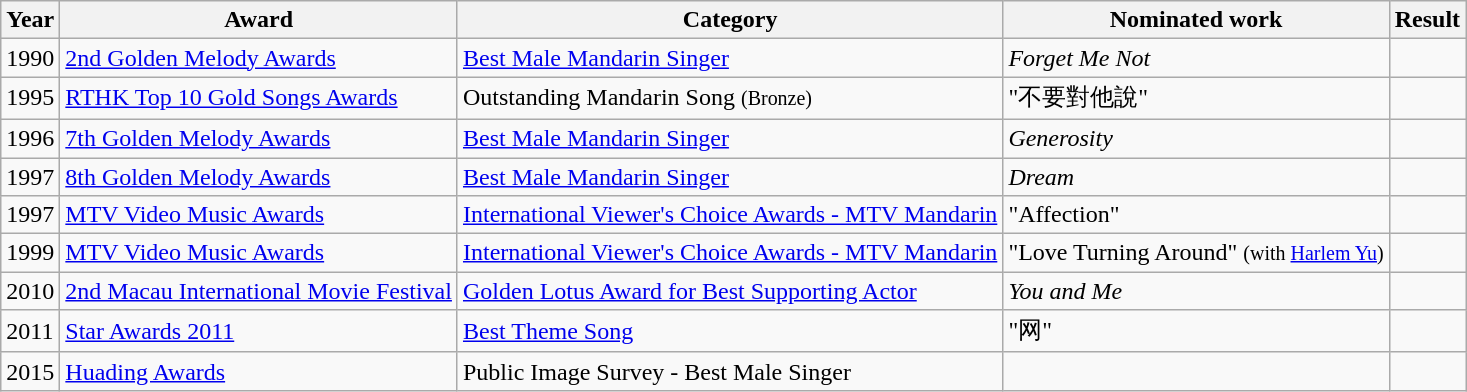<table class="wikitable sortable">
<tr>
<th>Year</th>
<th>Award</th>
<th>Category</th>
<th>Nominated work</th>
<th>Result</th>
</tr>
<tr>
<td>1990</td>
<td><a href='#'>2nd Golden Melody Awards</a></td>
<td><a href='#'>Best Male Mandarin Singer</a></td>
<td><em>Forget Me Not</em></td>
<td></td>
</tr>
<tr>
<td>1995</td>
<td><a href='#'>RTHK Top 10 Gold Songs Awards</a></td>
<td>Outstanding Mandarin Song <small>(Bronze)</small></td>
<td>"不要對他說"</td>
<td></td>
</tr>
<tr>
<td>1996</td>
<td><a href='#'>7th Golden Melody Awards</a></td>
<td><a href='#'>Best Male Mandarin Singer</a></td>
<td><em>Generosity</em></td>
<td></td>
</tr>
<tr>
<td>1997</td>
<td><a href='#'>8th Golden Melody Awards</a></td>
<td><a href='#'>Best Male Mandarin Singer</a></td>
<td><em> Dream</em></td>
<td></td>
</tr>
<tr>
<td>1997</td>
<td><a href='#'>MTV Video Music Awards</a></td>
<td><a href='#'>International Viewer's Choice Awards - MTV Mandarin</a></td>
<td>"Affection"</td>
<td></td>
</tr>
<tr>
<td>1999</td>
<td><a href='#'>MTV Video Music Awards</a></td>
<td><a href='#'>International Viewer's Choice Awards - MTV Mandarin</a></td>
<td>"Love Turning Around" <small>(with <a href='#'>Harlem Yu</a>)</small></td>
<td></td>
</tr>
<tr>
<td>2010</td>
<td><a href='#'>2nd Macau International Movie Festival</a></td>
<td><a href='#'>Golden Lotus Award for Best Supporting Actor</a></td>
<td><em>You and Me</em></td>
<td></td>
</tr>
<tr>
<td>2011</td>
<td><a href='#'>Star Awards 2011</a></td>
<td><a href='#'>Best Theme Song</a></td>
<td>"网"</td>
<td></td>
</tr>
<tr>
<td>2015</td>
<td><a href='#'>Huading Awards</a></td>
<td>Public Image Survey - Best Male Singer</td>
<td></td>
<td></td>
</tr>
</table>
